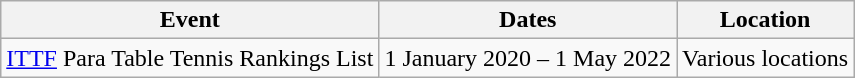<table class="wikitable">
<tr>
<th>Event</th>
<th>Dates</th>
<th>Location</th>
</tr>
<tr>
<td><a href='#'>ITTF</a> Para Table Tennis Rankings List</td>
<td>1 January 2020 – 1 May 2022</td>
<td>Various locations</td>
</tr>
</table>
